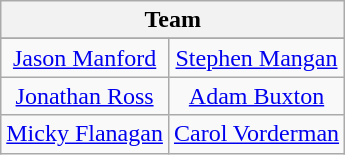<table class="wikitable" style="text-align:center">
<tr>
<th colspan=2 scope="col">Team</th>
</tr>
<tr>
</tr>
<tr>
<td><a href='#'>Jason Manford</a></td>
<td><a href='#'>Stephen Mangan</a></td>
</tr>
<tr>
<td><a href='#'>Jonathan Ross</a></td>
<td><a href='#'>Adam Buxton</a></td>
</tr>
<tr>
<td><a href='#'>Micky Flanagan</a></td>
<td><a href='#'>Carol Vorderman</a></td>
</tr>
</table>
